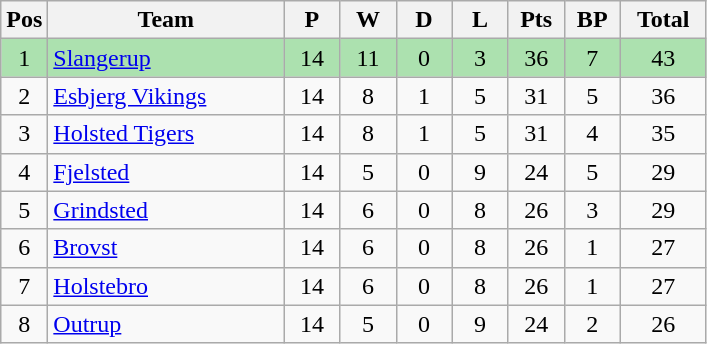<table class="wikitable" style="font-size: 100%">
<tr>
<th width=20>Pos</th>
<th width=150>Team</th>
<th width=30>P</th>
<th width=30>W</th>
<th width=30>D</th>
<th width=30>L</th>
<th width=30>Pts</th>
<th width=30>BP</th>
<th width=50>Total</th>
</tr>
<tr align=center style="background:#ACE1AF;">
<td>1</td>
<td align="left"><a href='#'>Slangerup</a></td>
<td>14</td>
<td>11</td>
<td>0</td>
<td>3</td>
<td>36</td>
<td>7</td>
<td>43</td>
</tr>
<tr align=center>
<td>2</td>
<td align="left"><a href='#'>Esbjerg Vikings</a></td>
<td>14</td>
<td>8</td>
<td>1</td>
<td>5</td>
<td>31</td>
<td>5</td>
<td>36</td>
</tr>
<tr align=center>
<td>3</td>
<td align="left"><a href='#'>Holsted Tigers</a></td>
<td>14</td>
<td>8</td>
<td>1</td>
<td>5</td>
<td>31</td>
<td>4</td>
<td>35</td>
</tr>
<tr align=center>
<td>4</td>
<td align="left"><a href='#'>Fjelsted</a></td>
<td>14</td>
<td>5</td>
<td>0</td>
<td>9</td>
<td>24</td>
<td>5</td>
<td>29</td>
</tr>
<tr align=center>
<td>5</td>
<td align="left"><a href='#'>Grindsted</a></td>
<td>14</td>
<td>6</td>
<td>0</td>
<td>8</td>
<td>26</td>
<td>3</td>
<td>29</td>
</tr>
<tr align=center>
<td>6</td>
<td align="left"><a href='#'>Brovst</a></td>
<td>14</td>
<td>6</td>
<td>0</td>
<td>8</td>
<td>26</td>
<td>1</td>
<td>27</td>
</tr>
<tr align=center>
<td>7</td>
<td align="left"><a href='#'>Holstebro</a></td>
<td>14</td>
<td>6</td>
<td>0</td>
<td>8</td>
<td>26</td>
<td>1</td>
<td>27</td>
</tr>
<tr align=center>
<td>8</td>
<td align="left"><a href='#'>Outrup</a></td>
<td>14</td>
<td>5</td>
<td>0</td>
<td>9</td>
<td>24</td>
<td>2</td>
<td>26</td>
</tr>
</table>
